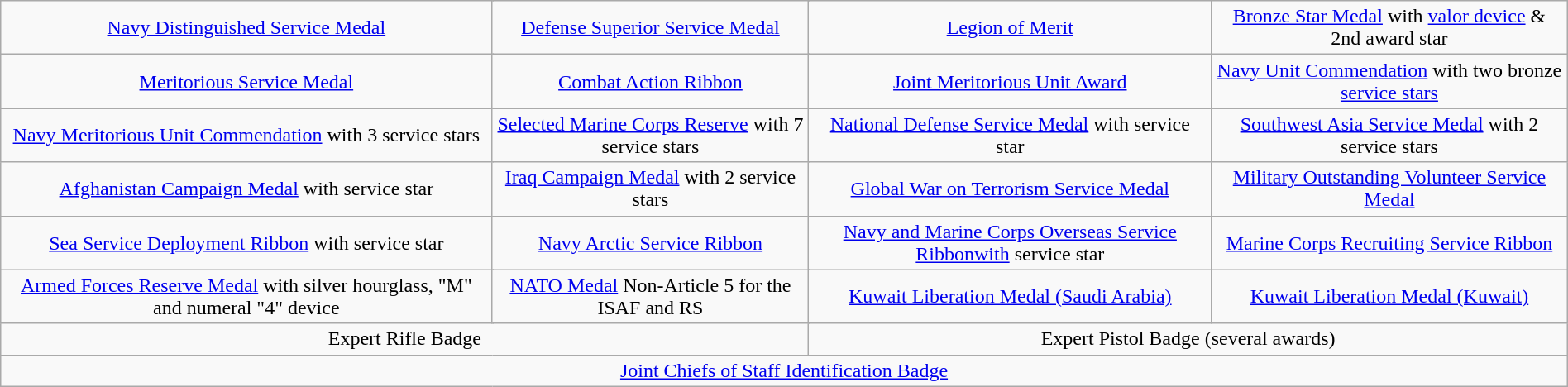<table class="wikitable" style="margin:1em auto; text-align:center;">
<tr>
<td colspan="4"><a href='#'>Navy Distinguished Service Medal</a></td>
<td colspan="4"><a href='#'>Defense Superior Service Medal</a></td>
<td colspan="4"><a href='#'>Legion of Merit</a></td>
<td colspan="4"><a href='#'>Bronze Star Medal</a> with <a href='#'>valor device</a> & 2nd award star</td>
</tr>
<tr>
<td colspan="4"><a href='#'>Meritorious Service Medal</a></td>
<td colspan="4"><a href='#'>Combat Action Ribbon</a></td>
<td colspan="4"><a href='#'>Joint Meritorious Unit Award</a></td>
<td colspan="4"><a href='#'>Navy Unit Commendation</a> with two bronze <a href='#'>service stars</a></td>
</tr>
<tr>
<td colspan="4"><a href='#'>Navy Meritorious Unit Commendation</a> with 3 service stars</td>
<td colspan="4"><a href='#'>Selected Marine Corps Reserve</a> with 7 service stars</td>
<td colspan="4"><a href='#'>National Defense Service Medal</a> with service star</td>
<td colspan="4"><a href='#'>Southwest Asia Service Medal</a> with 2 service stars</td>
</tr>
<tr>
<td colspan="4"><a href='#'>Afghanistan Campaign Medal</a> with service star</td>
<td colspan="4"><a href='#'>Iraq Campaign Medal</a> with 2 service stars</td>
<td colspan="4"><a href='#'>Global War on Terrorism Service Medal</a></td>
<td colspan="4"><a href='#'>Military Outstanding Volunteer Service Medal</a></td>
</tr>
<tr>
<td colspan="4"><a href='#'>Sea Service Deployment Ribbon</a> with service star</td>
<td colspan="4"><a href='#'>Navy Arctic Service Ribbon</a></td>
<td colspan="4"><a href='#'>Navy and Marine Corps Overseas Service Ribbonwith</a> service star</td>
<td colspan="4"><a href='#'>Marine Corps Recruiting Service Ribbon</a></td>
</tr>
<tr>
<td colspan="4"><a href='#'>Armed Forces Reserve Medal</a> with silver hourglass, "M" and numeral "4" device</td>
<td colspan="4"><a href='#'>NATO Medal</a> Non-Article 5 for the ISAF and RS</td>
<td colspan="4"><a href='#'>Kuwait Liberation Medal (Saudi Arabia)</a></td>
<td colspan="4"><a href='#'>Kuwait Liberation Medal (Kuwait)</a></td>
</tr>
<tr>
<td colspan="8">Expert Rifle Badge</td>
<td colspan="8">Expert Pistol Badge (several awards)</td>
</tr>
<tr>
<td colspan="16"><a href='#'>Joint Chiefs of Staff Identification Badge</a></td>
</tr>
</table>
